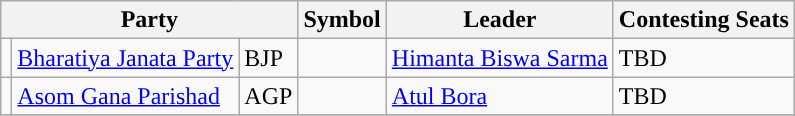<table class="wikitable">
<tr>
<th colspan="3">Party</th>
<th>Symbol</th>
<th>Leader</th>
<th>Contesting Seats</th>
</tr>
<tr>
<td ! style="text-align:center; background:"></td>
<td><a href='#'>Bharatiya Janata Party</a></td>
<td>BJP</td>
<td></td>
<td><a href='#'>Himanta Biswa Sarma</a></td>
<td>TBD</td>
</tr>
<tr>
<td ! style="text-align:center; background:"></td>
<td><a href='#'>Asom Gana Parishad</a></td>
<td>AGP</td>
<td></td>
<td><a href='#'>Atul Bora</a></td>
<td>TBD</td>
</tr>
<tr>
</tr>
</table>
